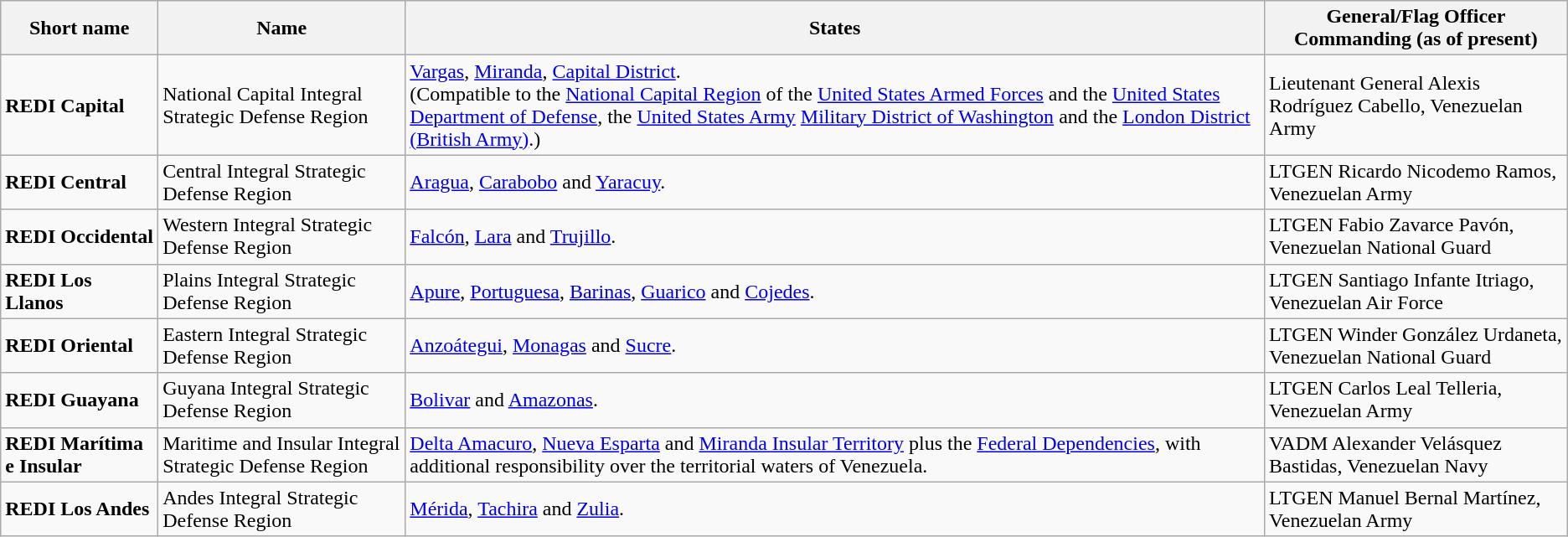<table class="wikitable sortable">
<tr>
<th>Short name</th>
<th>Name</th>
<th>States</th>
<th>General/Flag Officer Commanding (as of present)</th>
</tr>
<tr>
<td><strong>REDI Capital</strong></td>
<td>National Capital Integral Strategic Defense Region</td>
<td><a href='#'>Vargas</a>, <a href='#'>Miranda</a>, <a href='#'>Capital District</a>.<br>(Compatible to the <a href='#'>National Capital Region</a> of the <a href='#'>United States Armed Forces</a> and the <a href='#'>United States Department of Defense</a>, the <a href='#'>United States Army</a> <a href='#'>Military District of Washington</a> and the <a href='#'>London District (British Army)</a>.)</td>
<td>Lieutenant General Alexis Rodríguez Cabello, Venezuelan Army</td>
</tr>
<tr>
<td><strong>REDI Central</strong></td>
<td>Central Integral Strategic Defense Region</td>
<td><a href='#'>Aragua</a>, <a href='#'>Carabobo</a> and <a href='#'>Yaracuy</a>.</td>
<td>LTGEN Ricardo Nicodemo Ramos, Venezuelan Army</td>
</tr>
<tr>
<td><strong>REDI Occidental</strong></td>
<td>Western Integral Strategic Defense Region</td>
<td><a href='#'>Falcón</a>, <a href='#'>Lara</a> and <a href='#'>Trujillo</a>.</td>
<td>LTGEN Fabio Zavarce Pavón, Venezuelan National Guard</td>
</tr>
<tr>
<td><strong>REDI Los Llanos</strong></td>
<td>Plains Integral Strategic Defense Region</td>
<td><a href='#'>Apure</a>, <a href='#'>Portuguesa</a>, <a href='#'>Barinas</a>, <a href='#'>Guarico</a> and <a href='#'>Cojedes</a>.</td>
<td>LTGEN Santiago Infante Itriago, Venezuelan Air Force</td>
</tr>
<tr>
<td><strong>REDI Oriental</strong></td>
<td>Eastern Integral Strategic Defense Region</td>
<td><a href='#'>Anzoátegui</a>, <a href='#'>Monagas</a> and <a href='#'>Sucre</a>.</td>
<td>LTGEN Winder González Urdaneta, Venezuelan National Guard</td>
</tr>
<tr>
<td><strong>REDI Guayana</strong></td>
<td>Guyana Integral Strategic Defense Region</td>
<td><a href='#'>Bolivar</a> and <a href='#'>Amazonas</a>.</td>
<td>LTGEN Carlos Leal Telleria, Venezuelan Army</td>
</tr>
<tr>
<td><strong>REDI Marítima e Insular</strong></td>
<td>Maritime and Insular Integral Strategic Defense Region</td>
<td><a href='#'>Delta Amacuro</a>, <a href='#'>Nueva Esparta</a> and <a href='#'>Miranda Insular Territory</a> plus the <a href='#'>Federal Dependencies</a>, with additional responsibility over the territorial waters of Venezuela.</td>
<td>VADM Alexander Velásquez Bastidas, Venezuelan Navy</td>
</tr>
<tr>
<td><strong>REDI Los Andes</strong></td>
<td>Andes Integral Strategic Defense Region</td>
<td><a href='#'>Mérida</a>, <a href='#'>Tachira</a> and <a href='#'>Zulia</a>.</td>
<td>LTGEN Manuel Bernal Martínez, Venezuelan Army</td>
</tr>
</table>
